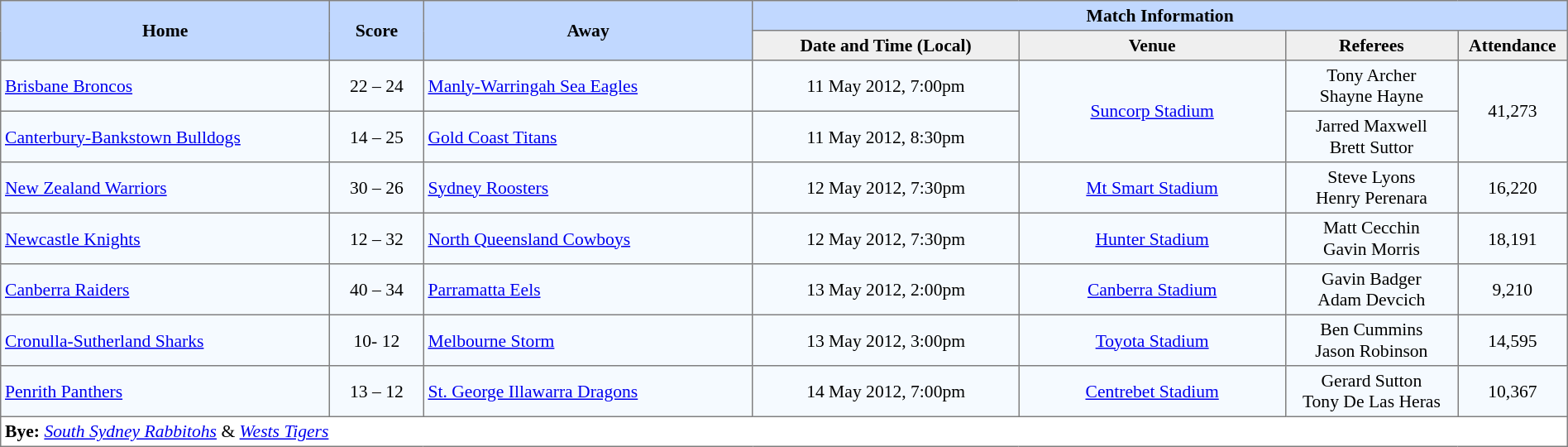<table border="1" cellpadding="3" cellspacing="0" style="border-collapse:collapse; font-size:90%; width:100%;">
<tr style="background:#c1d8ff;">
<th rowspan="2" style="width:21%;">Home</th>
<th rowspan="2" style="width:6%;">Score</th>
<th rowspan="2" style="width:21%;">Away</th>
<th colspan=6>Match Information</th>
</tr>
<tr style="background:#efefef;">
<th width=17%>Date and Time (Local)</th>
<th width=17%>Venue</th>
<th width=11%>Referees</th>
<th width=7%>Attendance</th>
</tr>
<tr style="text-align:center; background:#f5faff;">
<td align=left> <a href='#'>Brisbane Broncos</a></td>
<td>22 – 24</td>
<td align=left> <a href='#'>Manly-Warringah Sea Eagles</a></td>
<td>11 May 2012, 7:00pm</td>
<td rowspan="2"><a href='#'>Suncorp Stadium</a></td>
<td>Tony Archer <br> Shayne Hayne</td>
<td rowspan="2">41,273</td>
</tr>
<tr style="text-align:center; background:#f5faff;">
<td align=left> <a href='#'>Canterbury-Bankstown Bulldogs</a></td>
<td>14 – 25</td>
<td align=left> <a href='#'>Gold Coast Titans</a></td>
<td>11 May 2012, 8:30pm</td>
<td>Jarred Maxwell <br> Brett Suttor</td>
</tr>
<tr style="text-align:center; background:#f5faff;">
<td align=left> <a href='#'>New Zealand Warriors</a></td>
<td>30 – 26</td>
<td align=left> <a href='#'>Sydney Roosters</a></td>
<td>12 May 2012, 7:30pm</td>
<td><a href='#'>Mt Smart Stadium</a></td>
<td>Steve Lyons <br> Henry Perenara</td>
<td>16,220</td>
</tr>
<tr style="text-align:center; background:#f5faff;">
<td align=left> <a href='#'>Newcastle Knights</a></td>
<td>12 – 32</td>
<td align=left> <a href='#'>North Queensland Cowboys</a></td>
<td>12 May 2012, 7:30pm</td>
<td><a href='#'>Hunter Stadium</a></td>
<td>Matt Cecchin <br> Gavin Morris</td>
<td>18,191</td>
</tr>
<tr style="text-align:center; background:#f5faff;">
<td align=left> <a href='#'>Canberra Raiders</a></td>
<td>40 – 34</td>
<td align=left> <a href='#'>Parramatta Eels</a></td>
<td>13 May 2012, 2:00pm</td>
<td><a href='#'>Canberra Stadium</a></td>
<td>Gavin Badger <br> Adam Devcich</td>
<td>9,210</td>
</tr>
<tr style="text-align:center; background:#f5faff;">
<td align=left> <a href='#'>Cronulla-Sutherland Sharks</a></td>
<td>10- 12</td>
<td align=left> <a href='#'>Melbourne Storm</a></td>
<td>13 May 2012, 3:00pm</td>
<td><a href='#'>Toyota Stadium</a></td>
<td>Ben Cummins <br> Jason Robinson</td>
<td>14,595</td>
</tr>
<tr style="text-align:center; background:#f5faff;">
<td align=left> <a href='#'>Penrith Panthers</a></td>
<td>13 – 12</td>
<td align=left> <a href='#'>St. George Illawarra Dragons</a></td>
<td>14 May 2012, 7:00pm</td>
<td><a href='#'>Centrebet Stadium</a></td>
<td>Gerard Sutton <br> Tony De Las Heras</td>
<td>10,367</td>
</tr>
<tr>
<td colspan="7" style="text-align:left;"><strong>Bye:</strong>  <em><a href='#'>South Sydney Rabbitohs</a></em> &  <em><a href='#'>Wests Tigers</a></em></td>
</tr>
</table>
